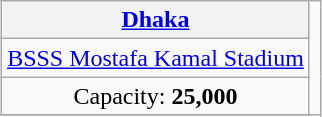<table class="wikitable" style="text-align:center; margin:0.2em auto;">
<tr>
<th><a href='#'>Dhaka</a></th>
<td rowspan="4"></td>
</tr>
<tr>
<td><a href='#'>BSSS Mostafa Kamal Stadium</a></td>
</tr>
<tr>
<td>Capacity: <strong>25,000</strong></td>
</tr>
<tr>
</tr>
</table>
